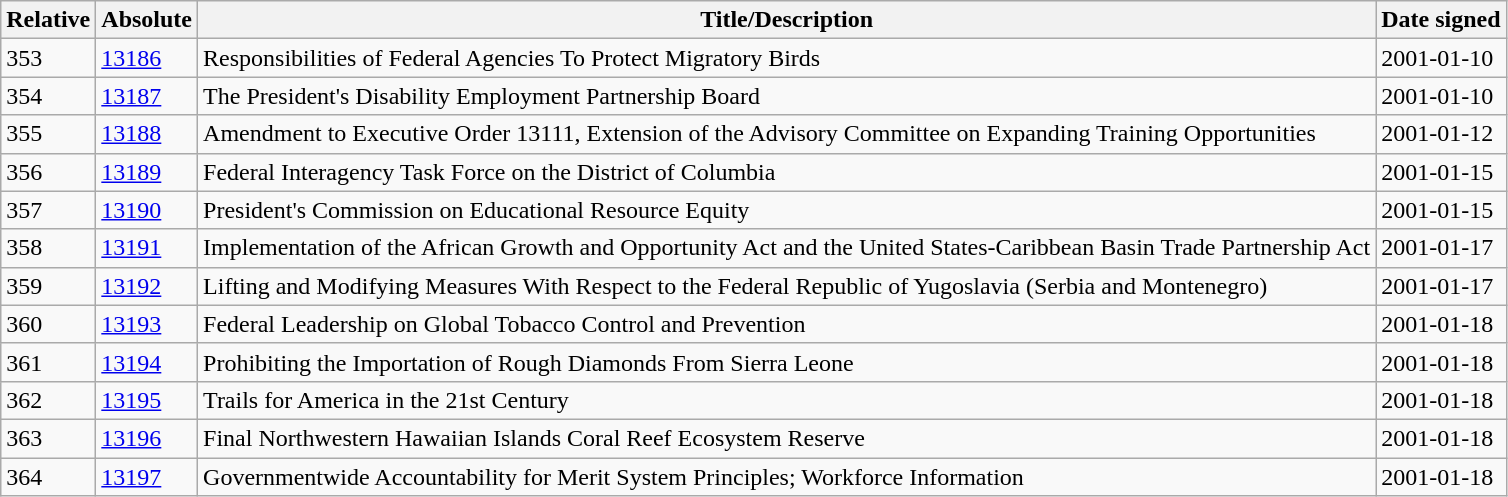<table class="wikitable">
<tr>
<th>Relative </th>
<th>Absolute </th>
<th>Title/Description</th>
<th>Date signed</th>
</tr>
<tr>
<td>353</td>
<td><a href='#'>13186</a></td>
<td>Responsibilities of Federal Agencies To Protect Migratory Birds</td>
<td>2001-01-10</td>
</tr>
<tr>
<td>354</td>
<td><a href='#'>13187</a></td>
<td>The President's Disability Employment Partnership Board</td>
<td>2001-01-10</td>
</tr>
<tr>
<td>355</td>
<td><a href='#'>13188</a></td>
<td>Amendment to Executive Order 13111, Extension of the Advisory Committee on Expanding Training Opportunities</td>
<td>2001-01-12</td>
</tr>
<tr>
<td>356</td>
<td><a href='#'>13189</a></td>
<td>Federal Interagency Task Force on the District of Columbia</td>
<td>2001-01-15</td>
</tr>
<tr>
<td>357</td>
<td><a href='#'>13190</a></td>
<td>President's Commission on Educational Resource Equity</td>
<td>2001-01-15</td>
</tr>
<tr>
<td>358</td>
<td><a href='#'>13191</a></td>
<td>Implementation of the African Growth and Opportunity Act and the United States-Caribbean Basin Trade Partnership Act</td>
<td>2001-01-17</td>
</tr>
<tr>
<td>359</td>
<td><a href='#'>13192</a></td>
<td>Lifting and Modifying Measures With Respect to the Federal Republic of Yugoslavia (Serbia and Montenegro)</td>
<td>2001-01-17</td>
</tr>
<tr>
<td>360</td>
<td><a href='#'>13193</a></td>
<td>Federal Leadership on Global Tobacco Control and Prevention</td>
<td>2001-01-18</td>
</tr>
<tr>
<td>361</td>
<td><a href='#'>13194</a></td>
<td>Prohibiting the Importation of Rough Diamonds From Sierra Leone</td>
<td>2001-01-18</td>
</tr>
<tr>
<td>362</td>
<td><a href='#'>13195</a></td>
<td>Trails for America in the 21st Century</td>
<td>2001-01-18</td>
</tr>
<tr>
<td>363</td>
<td><a href='#'>13196</a></td>
<td>Final Northwestern Hawaiian Islands Coral Reef Ecosystem Reserve</td>
<td>2001-01-18</td>
</tr>
<tr>
<td>364</td>
<td><a href='#'>13197</a></td>
<td>Governmentwide Accountability for Merit System Principles; Workforce Information</td>
<td>2001-01-18</td>
</tr>
</table>
